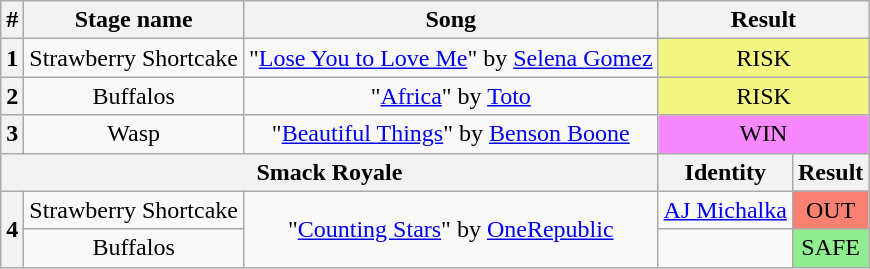<table class="wikitable plainrowheaders"style="text-align: center;">
<tr>
<th>#</th>
<th>Stage name</th>
<th>Song</th>
<th colspan=2>Result</th>
</tr>
<tr>
<th>1</th>
<td>Strawberry Shortcake</td>
<td>"<a href='#'>Lose You to Love Me</a>" by <a href='#'>Selena Gomez</a></td>
<td colspan=2 bgcolor="#F3F781">RISK</td>
</tr>
<tr>
<th>2</th>
<td>Buffalos</td>
<td>"<a href='#'>Africa</a>" by <a href='#'>Toto</a></td>
<td colspan=2 bgcolor="#F3F781">RISK</td>
</tr>
<tr>
<th>3</th>
<td>Wasp</td>
<td>"<a href='#'>Beautiful Things</a>" by <a href='#'>Benson Boone</a></td>
<td colspan=2 bgcolor="#F888FD">WIN</td>
</tr>
<tr>
<th colspan=3>Smack Royale</th>
<th>Identity</th>
<th>Result</th>
</tr>
<tr>
<th rowspan=2>4</th>
<td>Strawberry Shortcake</td>
<td rowspan="2">"<a href='#'>Counting Stars</a>" by <a href='#'>OneRepublic</a></td>
<td><a href='#'>AJ Michalka</a></td>
<td bgcolor="salmon">OUT</td>
</tr>
<tr>
<td>Buffalos</td>
<td></td>
<td colspan=2 bgcolor=lightgreen>SAFE</td>
</tr>
</table>
